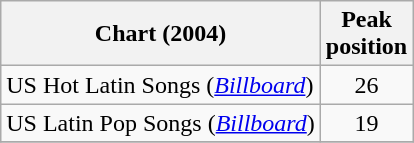<table class="wikitable">
<tr>
<th align="left">Chart (2004)</th>
<th align="left">Peak<br>position</th>
</tr>
<tr>
<td align="left">US Hot Latin Songs (<em><a href='#'>Billboard</a></em>)</td>
<td align="center">26</td>
</tr>
<tr>
<td align="left">US Latin Pop Songs (<em><a href='#'>Billboard</a></em>)</td>
<td style="text-align:center;">19</td>
</tr>
<tr>
</tr>
</table>
